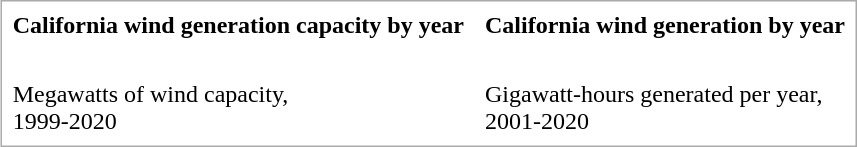<table style="float:right; margin-left:1em; clear:right; border:solid 1px #aaa;" cellpadding="7" cellspacing="0">
<tr>
<th>California wind generation capacity by year</th>
<th>California wind generation by year</th>
</tr>
<tr>
<td></td>
<td></td>
</tr>
<tr>
<td>Megawatts of wind capacity,<br>1999-2020</td>
<td>Gigawatt-hours generated per year,<br>2001-2020</td>
</tr>
</table>
